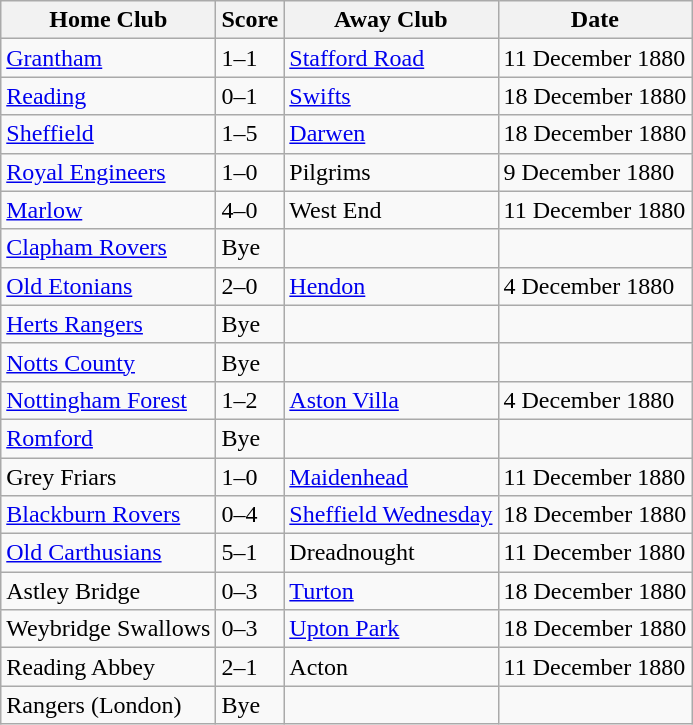<table class="wikitable">
<tr>
<th>Home Club</th>
<th>Score</th>
<th>Away Club</th>
<th>Date</th>
</tr>
<tr>
<td><a href='#'>Grantham</a></td>
<td>1–1</td>
<td><a href='#'>Stafford Road</a></td>
<td>11 December 1880</td>
</tr>
<tr>
<td><a href='#'>Reading</a></td>
<td>0–1</td>
<td><a href='#'>Swifts</a></td>
<td>18 December 1880</td>
</tr>
<tr>
<td><a href='#'>Sheffield</a></td>
<td>1–5</td>
<td><a href='#'>Darwen</a></td>
<td>18 December 1880</td>
</tr>
<tr>
<td><a href='#'>Royal Engineers</a></td>
<td>1–0</td>
<td>Pilgrims</td>
<td>9 December 1880</td>
</tr>
<tr>
<td><a href='#'>Marlow</a></td>
<td>4–0</td>
<td>West End</td>
<td>11 December 1880</td>
</tr>
<tr>
<td><a href='#'>Clapham Rovers</a></td>
<td>Bye</td>
<td></td>
<td></td>
</tr>
<tr>
<td><a href='#'>Old Etonians</a></td>
<td>2–0</td>
<td><a href='#'>Hendon</a></td>
<td>4 December 1880</td>
</tr>
<tr>
<td><a href='#'>Herts Rangers</a></td>
<td>Bye</td>
<td></td>
<td></td>
</tr>
<tr>
<td><a href='#'>Notts County</a></td>
<td>Bye</td>
<td></td>
<td></td>
</tr>
<tr>
<td><a href='#'>Nottingham Forest</a></td>
<td>1–2</td>
<td><a href='#'>Aston Villa</a></td>
<td>4 December 1880</td>
</tr>
<tr>
<td><a href='#'>Romford</a></td>
<td>Bye</td>
<td></td>
<td></td>
</tr>
<tr>
<td>Grey Friars</td>
<td>1–0</td>
<td><a href='#'>Maidenhead</a></td>
<td>11 December 1880</td>
</tr>
<tr>
<td><a href='#'>Blackburn Rovers</a></td>
<td>0–4</td>
<td><a href='#'>Sheffield Wednesday</a></td>
<td>18 December 1880</td>
</tr>
<tr>
<td><a href='#'>Old Carthusians</a></td>
<td>5–1</td>
<td>Dreadnought</td>
<td>11 December 1880</td>
</tr>
<tr>
<td>Astley Bridge</td>
<td>0–3</td>
<td><a href='#'>Turton</a></td>
<td>18 December 1880</td>
</tr>
<tr>
<td>Weybridge Swallows</td>
<td>0–3</td>
<td><a href='#'>Upton Park</a></td>
<td>18 December 1880</td>
</tr>
<tr>
<td>Reading Abbey</td>
<td>2–1</td>
<td>Acton</td>
<td>11 December 1880</td>
</tr>
<tr>
<td>Rangers (London)</td>
<td>Bye</td>
<td></td>
<td></td>
</tr>
</table>
